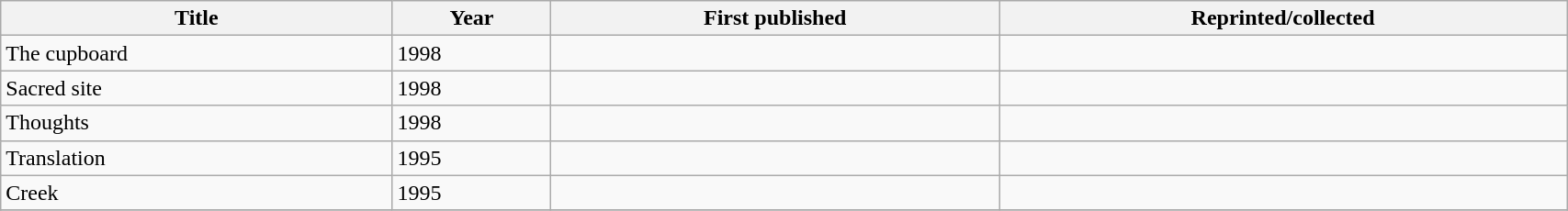<table class='wikitable sortable' width='90%'>
<tr>
<th width=25%>Title</th>
<th>Year</th>
<th>First published</th>
<th>Reprinted/collected</th>
</tr>
<tr>
<td>The cupboard</td>
<td>1998</td>
<td></td>
<td></td>
</tr>
<tr>
<td>Sacred site</td>
<td>1998</td>
<td></td>
<td></td>
</tr>
<tr>
<td>Thoughts</td>
<td>1998</td>
<td></td>
<td></td>
</tr>
<tr>
<td>Translation</td>
<td>1995</td>
<td></td>
<td></td>
</tr>
<tr>
<td>Creek</td>
<td>1995</td>
<td></td>
<td></td>
</tr>
<tr>
</tr>
</table>
